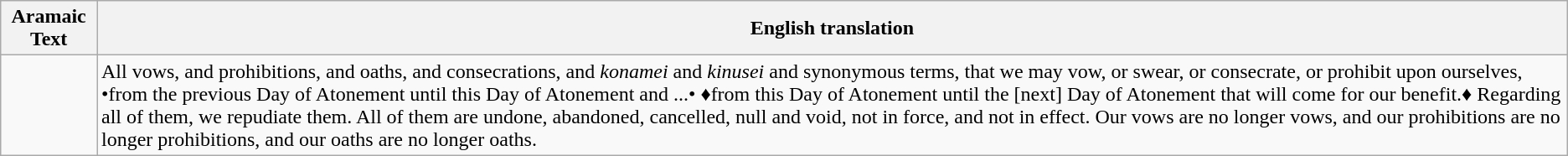<table class="wikitable">
<tr>
<th>Aramaic Text</th>
<th>English translation</th>
</tr>
<tr>
<td dir="rtl"></td>
<td>All vows, and prohibitions, and oaths, and consecrations, and <em>konamei</em> and <em>kinusei</em> and synonymous terms, that we may vow, or swear, or consecrate, or prohibit upon ourselves,  •from the previous Day of Atonement until this Day of Atonement and ...•  ♦from this Day of Atonement until the [next] Day of Atonement that will come for our benefit.♦  Regarding all of them, we repudiate them.  All of them are undone, abandoned, cancelled, null and void, not in force, and not in effect. Our vows are no longer vows, and our prohibitions are no longer prohibitions, and our oaths are no longer oaths.</td>
</tr>
</table>
